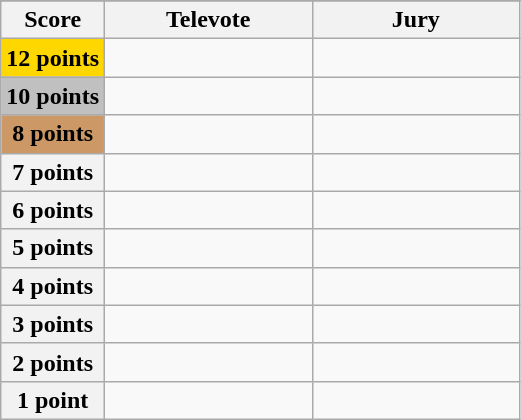<table class="wikitable">
<tr>
</tr>
<tr>
<th scope="col" width="20%">Score</th>
<th scope="col" width="40%">Televote</th>
<th scope="col" width="40%">Jury</th>
</tr>
<tr>
<th scope="row" style="background:gold">12 points</th>
<td></td>
<td></td>
</tr>
<tr>
<th scope="row" style="background:silver">10 points</th>
<td></td>
<td></td>
</tr>
<tr>
<th scope="row" style="background:#CC9966">8 points</th>
<td></td>
<td></td>
</tr>
<tr>
<th scope="row">7 points</th>
<td></td>
<td></td>
</tr>
<tr>
<th scope="row">6 points</th>
<td></td>
<td></td>
</tr>
<tr>
<th scope="row">5 points</th>
<td></td>
<td></td>
</tr>
<tr>
<th scope="row">4 points</th>
<td></td>
<td></td>
</tr>
<tr>
<th scope="row">3 points</th>
<td></td>
<td></td>
</tr>
<tr>
<th scope="row">2 points</th>
<td></td>
<td></td>
</tr>
<tr>
<th scope="row">1 point</th>
<td></td>
<td></td>
</tr>
</table>
